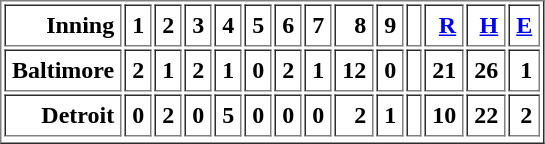<table cellpadding="4" cellspacing="2" border="1" style="text-align: right;">
<tr>
<th>Inning</th>
<th>1</th>
<th>2</th>
<th>3</th>
<th>4</th>
<th>5</th>
<th>6</th>
<th>7</th>
<th>8</th>
<th>9</th>
<th></th>
<th><a href='#'>R</a></th>
<th><a href='#'>H</a></th>
<th><a href='#'>E</a></th>
</tr>
<tr style="text-align: right;">
<th>Baltimore</th>
<th>2</th>
<th>1</th>
<th>2</th>
<th>1</th>
<th>0</th>
<th>2</th>
<th>1</th>
<th>12</th>
<th>0</th>
<th></th>
<th>21</th>
<th>26</th>
<th>1</th>
</tr>
<tr style="text-align: right;">
<th>Detroit</th>
<th>0</th>
<th>2</th>
<th>0</th>
<th>5</th>
<th>0</th>
<th>0</th>
<th>0</th>
<th>2</th>
<th>1</th>
<th></th>
<th>10</th>
<th>22</th>
<th>2</th>
</tr>
<tr>
</tr>
</table>
